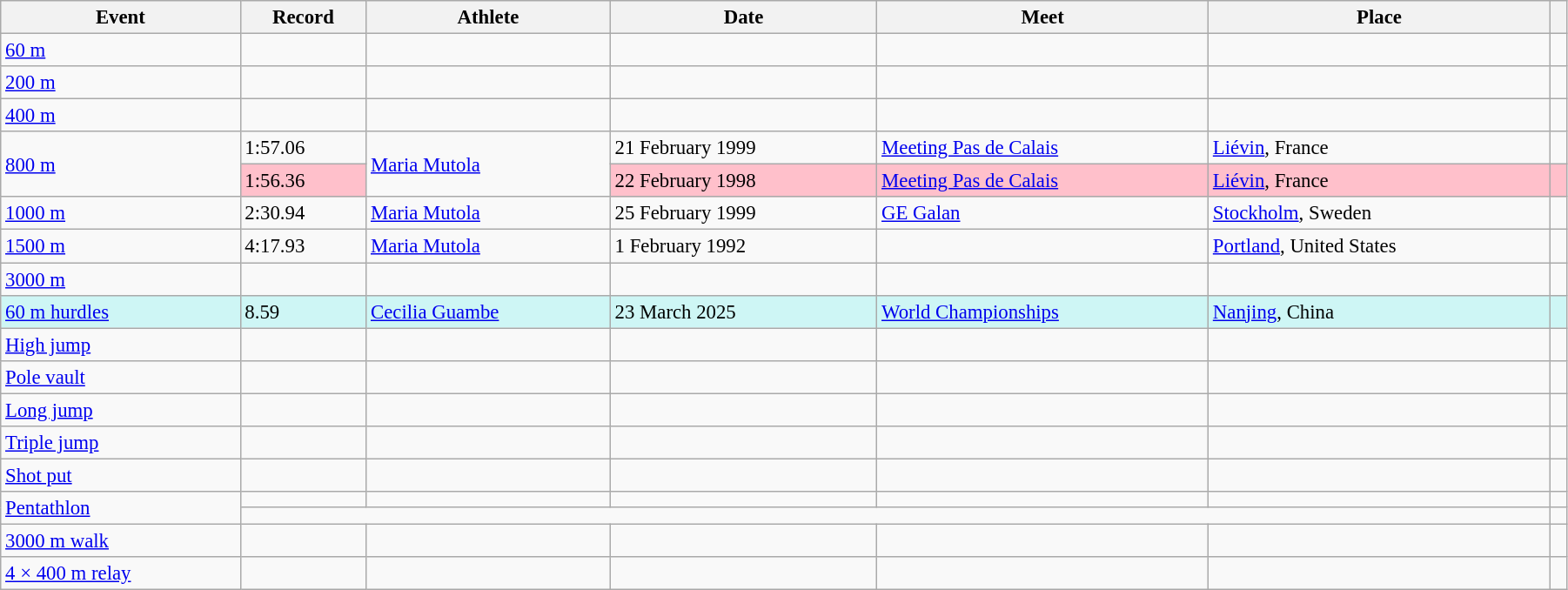<table class="wikitable" style="font-size:95%; width: 95%;">
<tr>
<th>Event</th>
<th>Record</th>
<th>Athlete</th>
<th>Date</th>
<th>Meet</th>
<th>Place</th>
<th></th>
</tr>
<tr>
<td><a href='#'>60 m</a></td>
<td></td>
<td></td>
<td></td>
<td></td>
<td></td>
<td></td>
</tr>
<tr>
<td><a href='#'>200 m</a></td>
<td></td>
<td></td>
<td></td>
<td></td>
<td></td>
<td></td>
</tr>
<tr>
<td><a href='#'>400 m</a></td>
<td></td>
<td></td>
<td></td>
<td></td>
<td></td>
<td></td>
</tr>
<tr>
<td rowspan=2><a href='#'>800 m</a></td>
<td>1:57.06</td>
<td rowspan=2><a href='#'>Maria Mutola</a></td>
<td>21 February 1999</td>
<td><a href='#'>Meeting Pas de Calais</a></td>
<td><a href='#'>Liévin</a>, France</td>
<td></td>
</tr>
<tr style="background:pink">
<td>1:56.36 </td>
<td>22 February 1998</td>
<td><a href='#'>Meeting Pas de Calais</a></td>
<td><a href='#'>Liévin</a>, France</td>
<td></td>
</tr>
<tr>
<td><a href='#'>1000 m</a></td>
<td>2:30.94</td>
<td><a href='#'>Maria Mutola</a></td>
<td>25 February 1999</td>
<td><a href='#'>GE Galan</a></td>
<td><a href='#'>Stockholm</a>, Sweden</td>
<td></td>
</tr>
<tr>
<td><a href='#'>1500 m</a></td>
<td>4:17.93</td>
<td><a href='#'>Maria Mutola</a></td>
<td>1 February 1992</td>
<td></td>
<td><a href='#'>Portland</a>, United States</td>
<td></td>
</tr>
<tr>
<td><a href='#'>3000 m</a></td>
<td></td>
<td></td>
<td></td>
<td></td>
<td></td>
<td></td>
</tr>
<tr bgcolor=#CEF6F5>
<td><a href='#'>60 m hurdles</a></td>
<td>8.59</td>
<td><a href='#'>Cecilia Guambe</a></td>
<td>23 March 2025</td>
<td><a href='#'>World Championships</a></td>
<td><a href='#'>Nanjing</a>, China</td>
<td></td>
</tr>
<tr>
<td><a href='#'>High jump</a></td>
<td></td>
<td></td>
<td></td>
<td></td>
<td></td>
<td></td>
</tr>
<tr>
<td><a href='#'>Pole vault</a></td>
<td></td>
<td></td>
<td></td>
<td></td>
<td></td>
<td></td>
</tr>
<tr>
<td><a href='#'>Long jump</a></td>
<td></td>
<td></td>
<td></td>
<td></td>
<td></td>
<td></td>
</tr>
<tr>
<td><a href='#'>Triple jump</a></td>
<td></td>
<td></td>
<td></td>
<td></td>
<td></td>
<td></td>
</tr>
<tr>
<td><a href='#'>Shot put</a></td>
<td></td>
<td></td>
<td></td>
<td></td>
<td></td>
<td></td>
</tr>
<tr>
<td rowspan=2><a href='#'>Pentathlon</a></td>
<td></td>
<td></td>
<td></td>
<td></td>
<td></td>
<td></td>
</tr>
<tr>
<td colspan=5></td>
<td></td>
</tr>
<tr>
<td><a href='#'>3000 m walk</a></td>
<td></td>
<td></td>
<td></td>
<td></td>
<td></td>
<td></td>
</tr>
<tr>
<td><a href='#'>4 × 400 m relay</a></td>
<td></td>
<td></td>
<td></td>
<td></td>
<td></td>
<td></td>
</tr>
</table>
